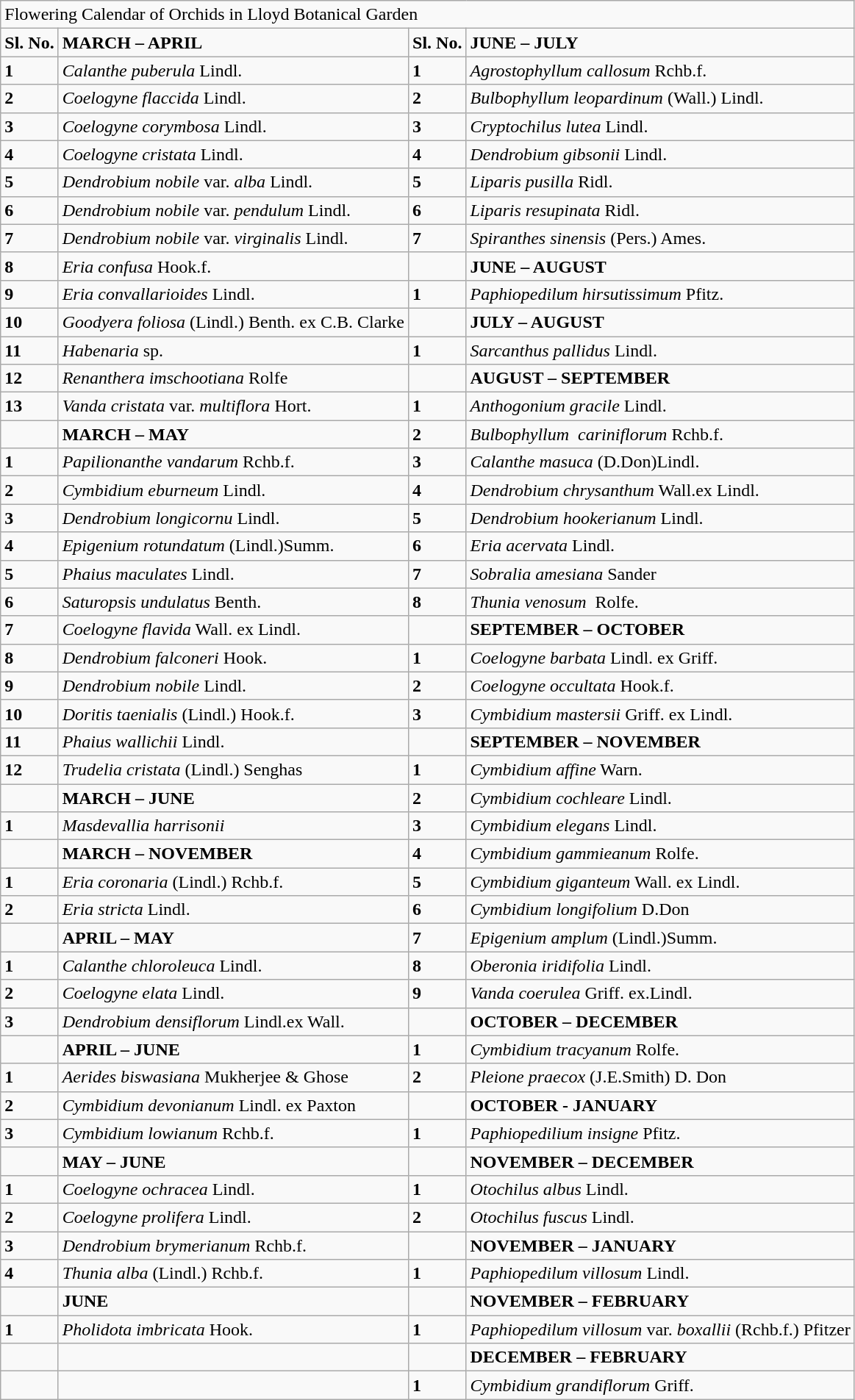<table class="wikitable">
<tr>
<td colspan="4">Flowering Calendar of Orchids in Lloyd Botanical Garden</td>
</tr>
<tr>
<td><strong>Sl. No.</strong></td>
<td><strong>MARCH – APRIL</strong></td>
<td><strong>Sl. No.</strong></td>
<td><strong>JUNE – JULY</strong></td>
</tr>
<tr>
<td><strong>1</strong></td>
<td><em>Calanthe puberula</em> Lindl. </td>
<td><strong>1</strong></td>
<td><em>Agrostophyllum callosum</em> Rchb.f.</td>
</tr>
<tr>
<td><strong>2</strong></td>
<td><em>Coelogyne flaccida</em> Lindl.</td>
<td><strong>2</strong></td>
<td><em>Bulbophyllum leopardinum</em> (Wall.) Lindl.</td>
</tr>
<tr>
<td><strong>3</strong></td>
<td><em>Coelogyne corymbosa</em> Lindl.</td>
<td><strong>3</strong></td>
<td><em>Cryptochilus lutea</em> Lindl.</td>
</tr>
<tr>
<td><strong>4</strong></td>
<td><em>Coelogyne cristata</em> Lindl.</td>
<td><strong>4</strong></td>
<td><em>Dendrobium gibsonii</em> Lindl.</td>
</tr>
<tr>
<td><strong>5</strong></td>
<td><em>Dendrobium nobile</em> var. <em>alba</em> Lindl.</td>
<td><strong>5</strong></td>
<td><em>Liparis pusilla</em> Ridl.</td>
</tr>
<tr>
<td><strong>6</strong></td>
<td><em>Dendrobium nobile</em> var. <em>pendulum</em> Lindl.</td>
<td><strong>6</strong></td>
<td><em>Liparis resupinata</em> Ridl.</td>
</tr>
<tr>
<td><strong>7</strong></td>
<td><em>Dendrobium nobile</em> var. <em>virginalis</em> Lindl.</td>
<td><strong>7</strong></td>
<td><em>Spiranthes sinensis</em> (Pers.) Ames.</td>
</tr>
<tr>
<td><strong>8</strong></td>
<td><em>Eria confusa</em> Hook.f.</td>
<td></td>
<td><strong>JUNE – AUGUST</strong></td>
</tr>
<tr>
<td><strong>9</strong></td>
<td><em>Eria convallarioides</em> Lindl.</td>
<td><strong>1</strong></td>
<td><em>Paphiopedilum hirsutissimum</em> Pfitz.</td>
</tr>
<tr>
<td><strong>10</strong></td>
<td><em>Goodyera foliosa</em> (Lindl.) Benth. ex C.B.  Clarke</td>
<td></td>
<td><strong>JULY – AUGUST</strong></td>
</tr>
<tr>
<td><strong>11</strong></td>
<td><em>Habenaria</em> sp.</td>
<td><strong>1</strong></td>
<td><em>Sarcanthus pallidus</em> Lindl.</td>
</tr>
<tr>
<td><strong>12</strong></td>
<td><em>Renanthera imschootiana</em> Rolfe</td>
<td></td>
<td><strong>AUGUST – SEPTEMBER</strong></td>
</tr>
<tr>
<td><strong>13</strong></td>
<td><em>Vanda cristata</em> var. <em>multiflora</em> Hort.</td>
<td><strong>1</strong></td>
<td><em>Anthogonium gracile</em> Lindl.</td>
</tr>
<tr>
<td></td>
<td><strong>MARCH – MAY</strong></td>
<td><strong>2</strong></td>
<td><em>Bulbophyllum  cariniflorum</em> Rchb.f.</td>
</tr>
<tr>
<td><strong>1</strong></td>
<td><em>Papilionanthe vandarum</em> Rchb.f.                      </td>
<td><strong>3</strong></td>
<td><em>Calanthe masuca</em> (D.Don)Lindl.</td>
</tr>
<tr>
<td><strong>2</strong></td>
<td><em>Cymbidium eburneum</em> Lindl.                             </td>
<td><strong>4</strong></td>
<td><em>Dendrobium chrysanthum</em> Wall.ex Lindl.</td>
</tr>
<tr>
<td><strong>3</strong></td>
<td><em>Dendrobium longicornu</em> Lindl.                           </td>
<td><strong>5</strong></td>
<td><em>Dendrobium hookerianum</em> Lindl.</td>
</tr>
<tr>
<td><strong>4</strong></td>
<td><em>Epigenium rotundatum</em> (Lindl.)Summ.         </td>
<td><strong>6</strong></td>
<td><em>Eria acervata</em> Lindl.</td>
</tr>
<tr>
<td><strong>5</strong></td>
<td><em>Phaius maculates</em> Lindl.</td>
<td><strong>7</strong></td>
<td><em>Sobralia amesiana</em> Sander</td>
</tr>
<tr>
<td><strong>6</strong></td>
<td><em>Saturopsis undulatus</em> Benth.      </td>
<td><strong>8</strong></td>
<td><em>Thunia venosum</em>  Rolfe.</td>
</tr>
<tr>
<td><strong>7</strong></td>
<td><em>Coelogyne flavida</em> Wall. ex Lindl.</td>
<td></td>
<td><strong>SEPTEMBER – OCTOBER</strong></td>
</tr>
<tr>
<td><strong>8</strong></td>
<td><em>Dendrobium falconeri</em> Hook.</td>
<td><strong>1</strong></td>
<td><em>Coelogyne barbata</em> Lindl. ex Griff.</td>
</tr>
<tr>
<td><strong>9</strong></td>
<td><em>Dendrobium nobile</em> Lindl.</td>
<td><strong>2</strong></td>
<td><em>Coelogyne occultata</em> Hook.f.</td>
</tr>
<tr>
<td><strong>10</strong></td>
<td><em>Doritis taenialis</em> (Lindl.) Hook.f.</td>
<td><strong>3</strong></td>
<td><em>Cymbidium mastersii</em> Griff. ex Lindl.</td>
</tr>
<tr>
<td><strong>11</strong></td>
<td><em>Phaius wallichii</em> Lindl.</td>
<td></td>
<td><strong>SEPTEMBER – NOVEMBER</strong></td>
</tr>
<tr>
<td><strong>12</strong></td>
<td><em>Trudelia cristata</em> (Lindl.) Senghas</td>
<td><strong>1</strong></td>
<td><em>Cymbidium affine</em> Warn.</td>
</tr>
<tr>
<td></td>
<td><strong>MARCH – JUNE</strong></td>
<td><strong>2</strong></td>
<td><em>Cymbidium cochleare</em> Lindl.</td>
</tr>
<tr>
<td><strong>1</strong></td>
<td><em>Masdevallia harrisonii</em></td>
<td><strong>3</strong></td>
<td><em>Cymbidium elegans</em> Lindl.</td>
</tr>
<tr>
<td></td>
<td><strong>MARCH – NOVEMBER</strong></td>
<td><strong>4</strong></td>
<td><em>Cymbidium gammieanum</em> Rolfe.</td>
</tr>
<tr>
<td><strong>1</strong></td>
<td><em>Eria coronaria</em> (Lindl.) Rchb.f.</td>
<td><strong>5</strong></td>
<td><em>Cymbidium giganteum</em> Wall. ex Lindl.</td>
</tr>
<tr>
<td><strong>2</strong></td>
<td><em>Eria stricta</em> Lindl.</td>
<td><strong>6</strong></td>
<td><em>Cymbidium longifolium</em> D.Don</td>
</tr>
<tr>
<td></td>
<td><strong>APRIL – MAY</strong></td>
<td><strong>7</strong></td>
<td><em>Epigenium amplum</em> (Lindl.)Summ.</td>
</tr>
<tr>
<td><strong>1</strong></td>
<td><em>Calanthe chloroleuca</em> Lindl.</td>
<td><strong>8</strong></td>
<td><em>Oberonia iridifolia</em> Lindl.</td>
</tr>
<tr>
<td><strong>2</strong></td>
<td><em>Coelogyne elata</em> Lindl.</td>
<td><strong>9</strong></td>
<td><em>Vanda coerulea</em> Griff. ex.Lindl.</td>
</tr>
<tr>
<td><strong>3</strong></td>
<td><em>Dendrobium densiflorum</em> Lindl.ex Wall.</td>
<td></td>
<td><strong>OCTOBER – DECEMBER</strong></td>
</tr>
<tr>
<td></td>
<td><strong>APRIL – JUNE</strong></td>
<td><strong>1</strong></td>
<td><em>Cymbidium tracyanum</em> Rolfe.</td>
</tr>
<tr>
<td><strong>1</strong></td>
<td><em>Aerides biswasiana</em> Mukherjee & Ghose</td>
<td><strong>2</strong></td>
<td><em>Pleione praecox</em> (J.E.Smith) D. Don</td>
</tr>
<tr>
<td><strong>2</strong></td>
<td><em>Cymbidium devonianum</em> Lindl. ex Paxton</td>
<td></td>
<td><strong>OCTOBER - JANUARY</strong></td>
</tr>
<tr>
<td><strong>3</strong></td>
<td><em>Cymbidium lowianum</em> Rchb.f.</td>
<td><strong>1</strong></td>
<td><em>Paphiopedilium insigne</em> Pfitz.</td>
</tr>
<tr>
<td></td>
<td><strong>MAY – JUNE</strong></td>
<td></td>
<td><strong>NOVEMBER – DECEMBER</strong></td>
</tr>
<tr>
<td><strong>1</strong></td>
<td><em>Coelogyne ochracea</em> Lindl.</td>
<td><strong>1</strong></td>
<td><em>Otochilus albus</em> Lindl.</td>
</tr>
<tr>
<td><strong>2</strong></td>
<td><em>Coelogyne prolifera</em> Lindl.</td>
<td><strong>2</strong></td>
<td><em>Otochilus fuscus</em> Lindl.</td>
</tr>
<tr>
<td><strong>3</strong></td>
<td><em>Dendrobium brymerianum</em> Rchb.f.</td>
<td></td>
<td><strong>NOVEMBER – JANUARY</strong></td>
</tr>
<tr>
<td><strong>4</strong></td>
<td><em>Thunia alba</em> (Lindl.) Rchb.f.</td>
<td><strong>1</strong></td>
<td><em>Paphiopedilum villosum</em> Lindl.</td>
</tr>
<tr>
<td></td>
<td><strong>JUNE</strong></td>
<td></td>
<td><strong>NOVEMBER – FEBRUARY</strong></td>
</tr>
<tr>
<td><strong>1</strong></td>
<td><em>Pholidota imbricata</em> Hook.</td>
<td><strong>1</strong></td>
<td><em>Paphiopedilum villosum</em> var. <em>boxallii</em> (Rchb.f.) Pfitzer</td>
</tr>
<tr>
<td></td>
<td></td>
<td></td>
<td><strong>DECEMBER – FEBRUARY</strong></td>
</tr>
<tr>
<td></td>
<td></td>
<td><strong>1</strong></td>
<td><em>Cymbidium grandiflorum</em> Griff.</td>
</tr>
</table>
